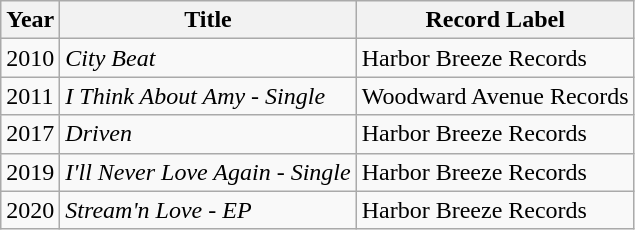<table class="wikitable">
<tr>
<th>Year</th>
<th>Title</th>
<th>Record Label</th>
</tr>
<tr>
<td>2010</td>
<td><em>City Beat</em></td>
<td>Harbor Breeze Records</td>
</tr>
<tr>
<td>2011</td>
<td><em>I Think About Amy - Single</em></td>
<td>Woodward Avenue Records</td>
</tr>
<tr>
<td>2017</td>
<td><em>Driven</em></td>
<td>Harbor Breeze Records</td>
</tr>
<tr>
<td>2019</td>
<td><em>I'll Never Love Again - Single</em></td>
<td>Harbor Breeze Records</td>
</tr>
<tr>
<td>2020</td>
<td><em>Stream'n Love - EP</em></td>
<td>Harbor Breeze Records</td>
</tr>
</table>
